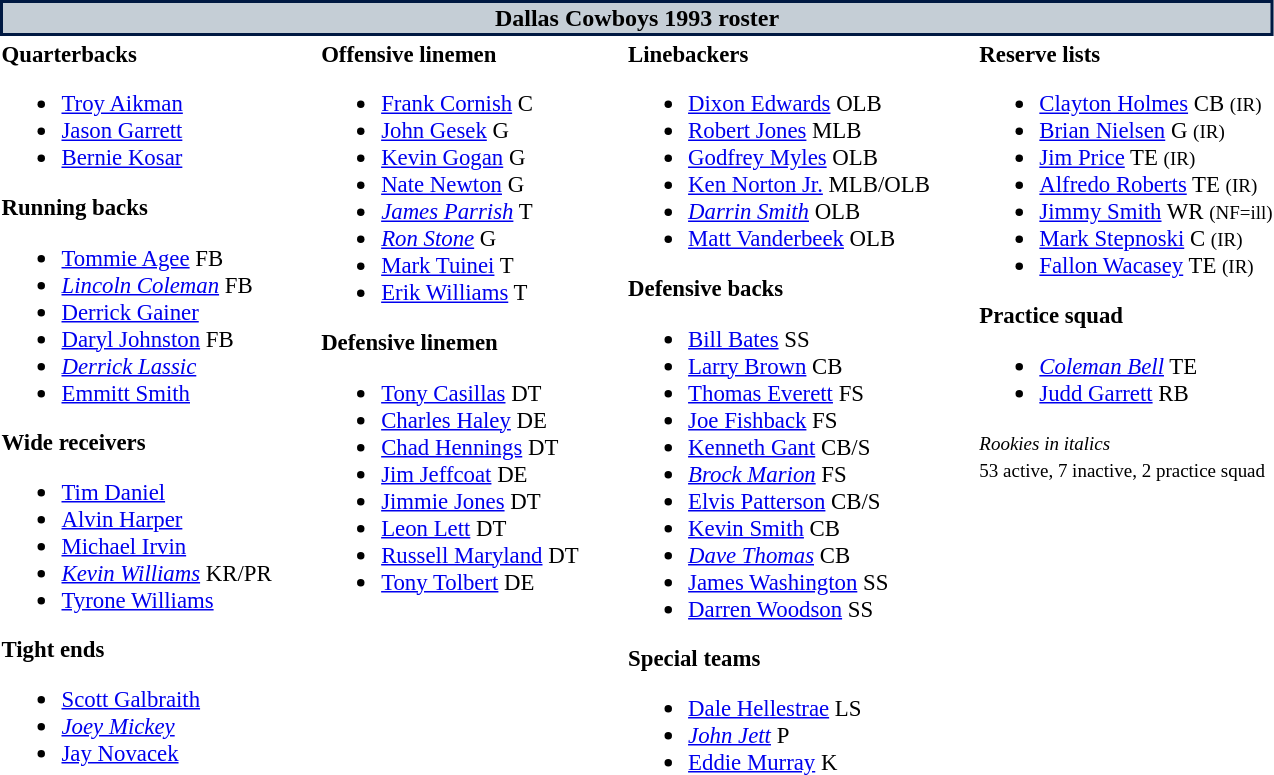<table class="toccolours" style="text-align: left;">
<tr>
<th colspan="7" style="background:#c5ced6; color:black; border: 2px solid #001942; text-align: center;">Dallas Cowboys 1993 roster</th>
</tr>
<tr>
<td style="font-size: 95%;" valign="top"><strong>Quarterbacks</strong><br><ul><li> <a href='#'>Troy Aikman</a></li><li> <a href='#'>Jason Garrett</a></li><li> <a href='#'>Bernie Kosar</a></li></ul><strong>Running backs</strong><ul><li> <a href='#'>Tommie Agee</a> FB</li><li> <em><a href='#'>Lincoln Coleman</a></em> FB</li><li> <a href='#'>Derrick Gainer</a></li><li> <a href='#'>Daryl Johnston</a> FB</li><li> <em><a href='#'>Derrick Lassic</a></em></li><li> <a href='#'>Emmitt Smith</a></li></ul><strong>Wide receivers</strong><ul><li> <a href='#'>Tim Daniel</a></li><li> <a href='#'>Alvin Harper</a></li><li> <a href='#'>Michael Irvin</a></li><li> <em><a href='#'>Kevin Williams</a></em> KR/PR</li><li> <a href='#'>Tyrone Williams</a></li></ul><strong>Tight ends</strong><ul><li> <a href='#'>Scott Galbraith</a></li><li> <em><a href='#'>Joey Mickey</a></em></li><li> <a href='#'>Jay Novacek</a></li></ul></td>
<td style="width: 25px;"></td>
<td style="font-size: 95%;" valign="top"><strong>Offensive linemen</strong><br><ul><li> <a href='#'>Frank Cornish</a> C</li><li> <a href='#'>John Gesek</a> G</li><li> <a href='#'>Kevin Gogan</a> G</li><li> <a href='#'>Nate Newton</a> G</li><li> <em><a href='#'>James Parrish</a></em> T</li><li> <em><a href='#'>Ron Stone</a></em> G</li><li> <a href='#'>Mark Tuinei</a> T</li><li> <a href='#'>Erik Williams</a> T</li></ul><strong>Defensive linemen</strong><ul><li> <a href='#'>Tony Casillas</a> DT</li><li> <a href='#'>Charles Haley</a> DE</li><li> <a href='#'>Chad Hennings</a> DT</li><li> <a href='#'>Jim Jeffcoat</a> DE</li><li> <a href='#'>Jimmie Jones</a> DT</li><li> <a href='#'>Leon Lett</a> DT</li><li> <a href='#'>Russell Maryland</a> DT</li><li> <a href='#'>Tony Tolbert</a> DE</li></ul></td>
<td style="width: 25px;"></td>
<td style="font-size: 95%;" valign="top"><strong>Linebackers</strong><br><ul><li> <a href='#'>Dixon Edwards</a> OLB</li><li> <a href='#'>Robert Jones</a> MLB</li><li> <a href='#'>Godfrey Myles</a> OLB</li><li> <a href='#'>Ken Norton Jr.</a> MLB/OLB</li><li> <em><a href='#'>Darrin Smith</a></em> OLB</li><li> <a href='#'>Matt Vanderbeek</a> OLB</li></ul><strong>Defensive backs</strong><ul><li> <a href='#'>Bill Bates</a> SS</li><li> <a href='#'>Larry Brown</a> CB</li><li> <a href='#'>Thomas Everett</a> FS</li><li> <a href='#'>Joe Fishback</a> FS</li><li> <a href='#'>Kenneth Gant</a> CB/S</li><li> <em><a href='#'>Brock Marion</a></em> FS</li><li> <a href='#'>Elvis Patterson</a> CB/S</li><li> <a href='#'>Kevin Smith</a> CB</li><li> <em><a href='#'>Dave Thomas</a></em> CB</li><li> <a href='#'>James Washington</a> SS</li><li> <a href='#'>Darren Woodson</a> SS</li></ul><strong>Special teams</strong><ul><li> <a href='#'>Dale Hellestrae</a> LS</li><li> <em><a href='#'>John Jett</a></em> P</li><li> <a href='#'>Eddie Murray</a> K</li></ul></td>
<td style="width: 25px;"></td>
<td style="font-size: 95%;" valign="top"><strong>Reserve lists</strong><br><ul><li> <a href='#'>Clayton Holmes</a> CB <small>(IR)</small> </li><li> <a href='#'>Brian Nielsen</a> G <small>(IR)</small> </li><li> <a href='#'>Jim Price</a> TE <small>(IR)</small> </li><li> <a href='#'>Alfredo Roberts</a> TE <small>(IR)</small> </li><li> <a href='#'>Jimmy Smith</a> WR <small>(NF=ill)</small> </li><li> <a href='#'>Mark Stepnoski</a> C <small>(IR)</small> </li><li> <a href='#'>Fallon Wacasey</a> TE <small>(IR)</small> </li></ul><strong>Practice squad</strong><ul><li> <em><a href='#'>Coleman Bell</a></em> TE</li><li> <a href='#'>Judd Garrett</a> RB</li></ul><small><em>Rookies in italics</em></small><br>
<small>53 active, 7 inactive, 2 practice squad</small></td>
</tr>
<tr>
</tr>
</table>
